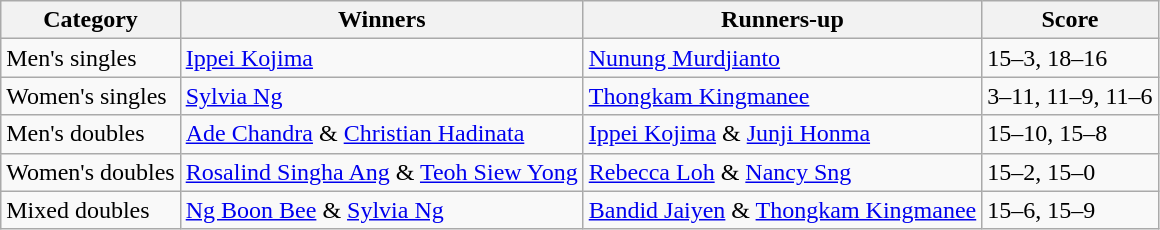<table class="wikitable">
<tr>
<th>Category</th>
<th>Winners</th>
<th>Runners-up</th>
<th>Score</th>
</tr>
<tr>
<td>Men's singles</td>
<td> <a href='#'>Ippei Kojima</a></td>
<td> <a href='#'>Nunung Murdjianto</a></td>
<td>15–3, 18–16</td>
</tr>
<tr>
<td>Women's singles</td>
<td> <a href='#'>Sylvia Ng</a></td>
<td> <a href='#'>Thongkam Kingmanee</a></td>
<td>3–11, 11–9, 11–6</td>
</tr>
<tr>
<td>Men's doubles</td>
<td> <a href='#'>Ade Chandra</a> & <a href='#'>Christian Hadinata</a></td>
<td> <a href='#'>Ippei Kojima</a> & <a href='#'>Junji Honma</a></td>
<td>15–10, 15–8</td>
</tr>
<tr>
<td>Women's doubles</td>
<td> <a href='#'>Rosalind Singha Ang</a> & <a href='#'>Teoh Siew Yong</a></td>
<td> <a href='#'>Rebecca Loh</a> & <a href='#'>Nancy Sng</a></td>
<td>15–2, 15–0</td>
</tr>
<tr>
<td>Mixed doubles</td>
<td> <a href='#'>Ng Boon Bee</a> & <a href='#'>Sylvia Ng</a></td>
<td> <a href='#'>Bandid Jaiyen</a> & <a href='#'>Thongkam Kingmanee</a></td>
<td>15–6, 15–9</td>
</tr>
</table>
